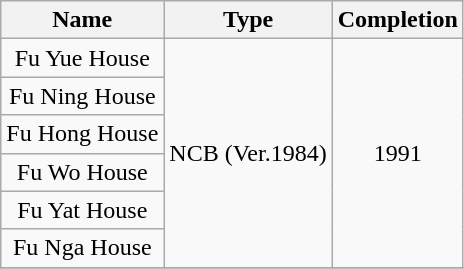<table class="wikitable" style="text-align: center">
<tr>
<th>Name</th>
<th>Type</th>
<th>Completion</th>
</tr>
<tr>
<td>Fu Yue House</td>
<td rowspan="6">NCB (Ver.1984)</td>
<td rowspan="6">1991</td>
</tr>
<tr>
<td>Fu Ning House</td>
</tr>
<tr>
<td>Fu Hong House</td>
</tr>
<tr>
<td>Fu Wo House</td>
</tr>
<tr>
<td>Fu Yat House</td>
</tr>
<tr>
<td>Fu Nga House</td>
</tr>
<tr>
</tr>
</table>
